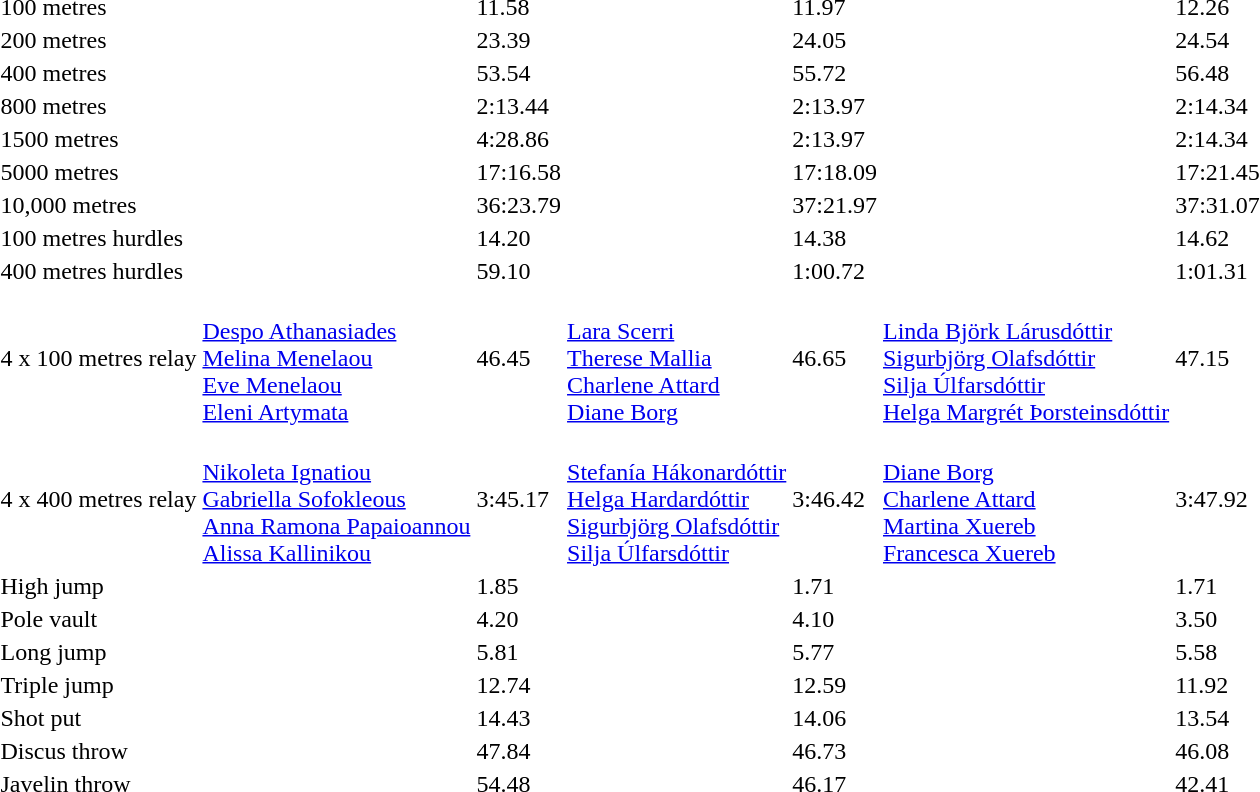<table>
<tr>
<td>100 metres</td>
<td></td>
<td>11.58</td>
<td></td>
<td>11.97</td>
<td></td>
<td>12.26</td>
</tr>
<tr>
<td>200 metres</td>
<td></td>
<td>23.39</td>
<td></td>
<td>24.05</td>
<td></td>
<td>24.54</td>
</tr>
<tr>
<td>400 metres</td>
<td></td>
<td>53.54</td>
<td></td>
<td>55.72</td>
<td></td>
<td>56.48</td>
</tr>
<tr>
<td>800 metres</td>
<td></td>
<td>2:13.44</td>
<td></td>
<td>2:13.97</td>
<td></td>
<td>2:14.34</td>
</tr>
<tr>
<td>1500 metres</td>
<td></td>
<td>4:28.86</td>
<td></td>
<td>2:13.97</td>
<td></td>
<td>2:14.34</td>
</tr>
<tr>
<td>5000 metres</td>
<td></td>
<td>17:16.58</td>
<td></td>
<td>17:18.09</td>
<td></td>
<td>17:21.45</td>
</tr>
<tr>
<td>10,000 metres</td>
<td></td>
<td>36:23.79</td>
<td></td>
<td>37:21.97</td>
<td></td>
<td>37:31.07</td>
</tr>
<tr>
<td>100 metres hurdles</td>
<td></td>
<td>14.20</td>
<td></td>
<td>14.38</td>
<td></td>
<td>14.62</td>
</tr>
<tr>
<td>400 metres hurdles</td>
<td></td>
<td>59.10</td>
<td></td>
<td>1:00.72</td>
<td></td>
<td>1:01.31</td>
</tr>
<tr>
<td>4 x 100 metres relay</td>
<td><br><a href='#'>Despo Athanasiades</a><br><a href='#'>Melina Menelaou</a><br><a href='#'>Eve Menelaou</a><br><a href='#'>Eleni Artymata</a></td>
<td>46.45</td>
<td><br><a href='#'>Lara Scerri</a><br><a href='#'>Therese Mallia</a><br><a href='#'>Charlene Attard</a><br><a href='#'>Diane Borg</a></td>
<td>46.65</td>
<td><br><a href='#'>Linda Björk Lárusdóttir</a><br><a href='#'>Sigurbjörg Olafsdóttir</a><br><a href='#'>Silja Úlfarsdóttir</a><br><a href='#'>Helga Margrét Þorsteinsdóttir</a></td>
<td>47.15</td>
</tr>
<tr>
<td>4 x 400 metres relay</td>
<td><br><a href='#'>Nikoleta Ignatiou</a><br><a href='#'>Gabriella Sofokleous</a><br><a href='#'>Anna Ramona Papaioannou</a><br><a href='#'>Alissa Kallinikou</a></td>
<td>3:45.17</td>
<td><br><a href='#'>Stefanía Hákonardóttir</a><br><a href='#'>Helga Hardardóttir</a><br><a href='#'>Sigurbjörg Olafsdóttir</a><br><a href='#'>Silja Úlfarsdóttir</a></td>
<td>3:46.42</td>
<td><br><a href='#'>Diane Borg</a><br><a href='#'>Charlene Attard</a><br><a href='#'>Martina Xuereb</a><br><a href='#'>Francesca Xuereb</a></td>
<td>3:47.92</td>
</tr>
<tr>
<td>High jump</td>
<td></td>
<td>1.85</td>
<td></td>
<td>1.71</td>
<td></td>
<td>1.71</td>
</tr>
<tr>
<td>Pole vault</td>
<td></td>
<td>4.20</td>
<td></td>
<td>4.10</td>
<td></td>
<td>3.50</td>
</tr>
<tr>
<td>Long jump</td>
<td></td>
<td>5.81</td>
<td></td>
<td>5.77</td>
<td></td>
<td>5.58</td>
</tr>
<tr>
<td>Triple jump</td>
<td></td>
<td>12.74</td>
<td></td>
<td>12.59</td>
<td></td>
<td>11.92</td>
</tr>
<tr>
<td>Shot put</td>
<td></td>
<td>14.43</td>
<td></td>
<td>14.06</td>
<td></td>
<td>13.54</td>
</tr>
<tr>
<td>Discus throw</td>
<td></td>
<td>47.84</td>
<td></td>
<td>46.73</td>
<td></td>
<td>46.08</td>
</tr>
<tr>
<td>Javelin throw</td>
<td></td>
<td>54.48</td>
<td></td>
<td>46.17</td>
<td></td>
<td>42.41</td>
</tr>
</table>
